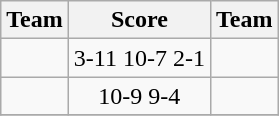<table class=wikitable style="border:1px solid #AAAAAA;">
<tr>
<th>Team</th>
<th>Score</th>
<th>Team</th>
</tr>
<tr>
<td><strong></strong></td>
<td align="center">3-11 10-7 2-1</td>
<td></td>
</tr>
<tr>
<td><strong></strong></td>
<td align="center">10-9 9-4</td>
<td></td>
</tr>
<tr>
</tr>
</table>
